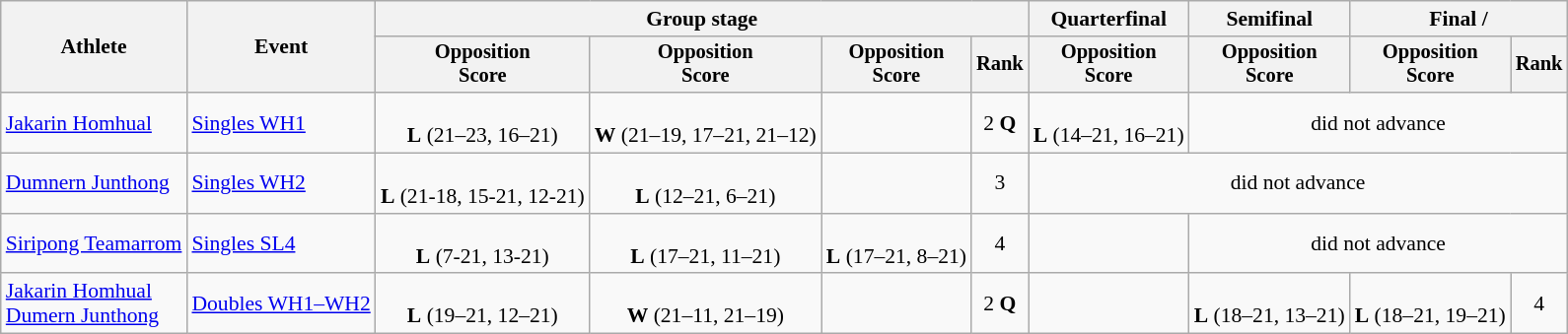<table class="wikitable" style="font-size:90%; text-align:center">
<tr>
<th rowspan="2">Athlete</th>
<th rowspan="2">Event</th>
<th colspan="4">Group stage</th>
<th>Quarterfinal</th>
<th>Semifinal</th>
<th colspan="2">Final / </th>
</tr>
<tr style="font-size:95%">
<th>Opposition<br>Score</th>
<th>Opposition<br>Score</th>
<th>Opposition<br>Score</th>
<th>Rank</th>
<th>Opposition<br>Score</th>
<th>Opposition<br>Score</th>
<th>Opposition<br>Score</th>
<th>Rank</th>
</tr>
<tr>
<td align="left"><a href='#'>Jakarin Homhual</a></td>
<td align="left"><a href='#'>Singles WH1</a></td>
<td><br><strong>L</strong> (21–23, 16–21)</td>
<td><br><strong>W</strong> (21–19, 17–21, 21–12)</td>
<td></td>
<td>2 <strong>Q</strong></td>
<td><br><strong>L</strong> (14–21, 16–21)</td>
<td colspan="3">did not advance</td>
</tr>
<tr>
<td align="left"><a href='#'>Dumnern Junthong</a></td>
<td align="left"><a href='#'>Singles WH2</a></td>
<td><br><strong>L</strong> (21-18, 15-21, 12-21)</td>
<td><br><strong>L</strong> (12–21, 6–21)</td>
<td></td>
<td>3</td>
<td colspan="4">did not advance</td>
</tr>
<tr>
<td align="left"><a href='#'>Siripong Teamarrom</a></td>
<td align="left"><a href='#'>Singles SL4</a></td>
<td><br><strong>L</strong> (7-21, 13-21)</td>
<td><br><strong>L</strong> (17–21, 11–21)</td>
<td><br><strong>L</strong> (17–21, 8–21)</td>
<td>4</td>
<td></td>
<td colspan="3">did not advance</td>
</tr>
<tr>
<td align="left"><a href='#'>Jakarin Homhual</a><br><a href='#'>Dumern Junthong</a></td>
<td align="left"><a href='#'>Doubles WH1–WH2</a></td>
<td><br><strong>L</strong> (19–21, 12–21)</td>
<td><br><strong>W</strong> (21–11, 21–19)</td>
<td></td>
<td>2 <strong>Q</strong></td>
<td></td>
<td><br><strong>L</strong> (18–21, 13–21)</td>
<td><br><strong>L</strong> (18–21, 19–21)</td>
<td>4</td>
</tr>
</table>
